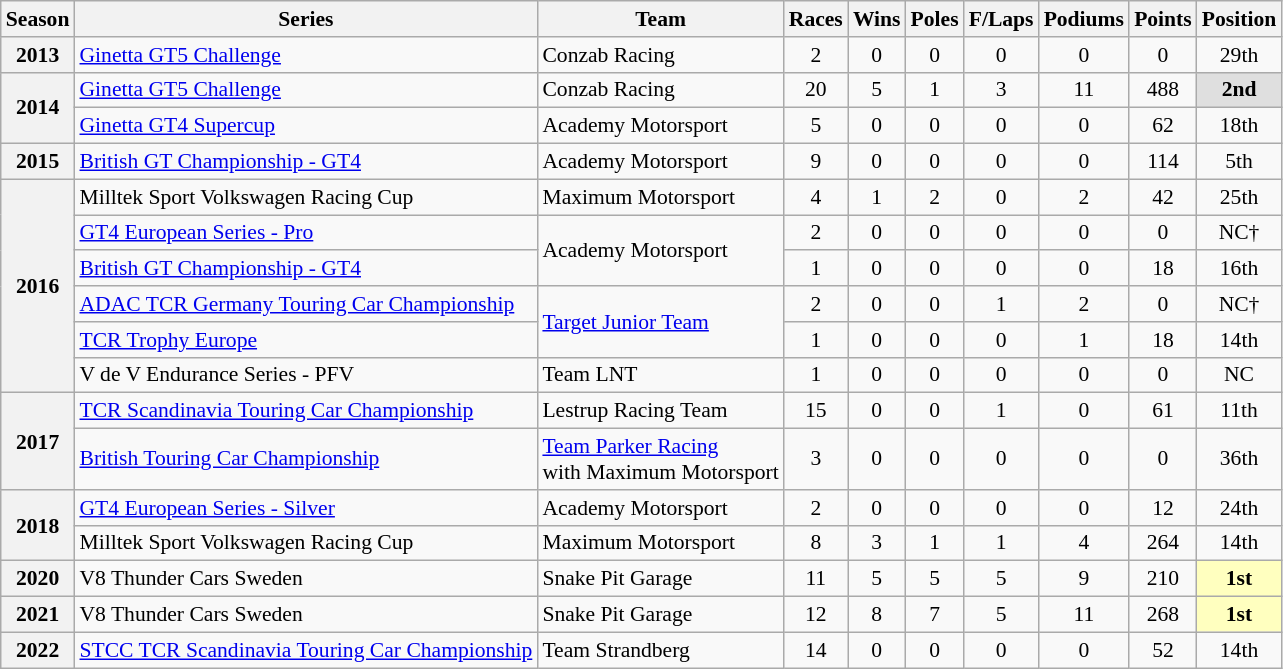<table class="wikitable" style="font-size: 90%; text-align:center">
<tr>
<th>Season</th>
<th>Series</th>
<th>Team</th>
<th>Races</th>
<th>Wins</th>
<th>Poles</th>
<th>F/Laps</th>
<th>Podiums</th>
<th>Points</th>
<th>Position</th>
</tr>
<tr>
<th>2013</th>
<td align=left><a href='#'>Ginetta GT5 Challenge</a></td>
<td align=left>Conzab Racing</td>
<td>2</td>
<td>0</td>
<td>0</td>
<td>0</td>
<td>0</td>
<td>0</td>
<td>29th</td>
</tr>
<tr>
<th rowspan=2>2014</th>
<td align=left><a href='#'>Ginetta GT5 Challenge</a></td>
<td align=left>Conzab Racing</td>
<td>20</td>
<td>5</td>
<td>1</td>
<td>3</td>
<td>11</td>
<td>488</td>
<td style="background:#DFDFDF;"><strong>2nd</strong></td>
</tr>
<tr>
<td align=left><a href='#'>Ginetta GT4 Supercup</a></td>
<td align=left>Academy Motorsport</td>
<td>5</td>
<td>0</td>
<td>0</td>
<td>0</td>
<td>0</td>
<td>62</td>
<td>18th</td>
</tr>
<tr>
<th>2015</th>
<td align=left><a href='#'>British GT Championship - GT4</a></td>
<td align=left>Academy Motorsport</td>
<td>9</td>
<td>0</td>
<td>0</td>
<td>0</td>
<td>0</td>
<td>114</td>
<td>5th</td>
</tr>
<tr>
<th rowspan="6">2016</th>
<td align=left>Milltek Sport Volkswagen Racing Cup</td>
<td align=left>Maximum Motorsport</td>
<td>4</td>
<td>1</td>
<td>2</td>
<td>0</td>
<td>2</td>
<td>42</td>
<td>25th</td>
</tr>
<tr>
<td align=left><a href='#'>GT4 European Series - Pro</a></td>
<td rowspan="2" align="left">Academy Motorsport</td>
<td>2</td>
<td>0</td>
<td>0</td>
<td>0</td>
<td>0</td>
<td>0</td>
<td>NC†</td>
</tr>
<tr>
<td align="left"><a href='#'>British GT Championship - GT4</a></td>
<td>1</td>
<td>0</td>
<td>0</td>
<td>0</td>
<td>0</td>
<td>18</td>
<td>16th</td>
</tr>
<tr>
<td align="left"><a href='#'>ADAC TCR Germany Touring Car Championship</a></td>
<td rowspan="2" align="left"><a href='#'>Target Junior Team</a></td>
<td>2</td>
<td>0</td>
<td>0</td>
<td>1</td>
<td>2</td>
<td>0</td>
<td>NC†</td>
</tr>
<tr>
<td align=left><a href='#'>TCR Trophy Europe</a></td>
<td>1</td>
<td>0</td>
<td>0</td>
<td>0</td>
<td>1</td>
<td>18</td>
<td>14th</td>
</tr>
<tr>
<td align=left>V de V Endurance Series - PFV</td>
<td align=left>Team LNT</td>
<td>1</td>
<td>0</td>
<td>0</td>
<td>0</td>
<td>0</td>
<td>0</td>
<td>NC</td>
</tr>
<tr>
<th rowspan=2>2017</th>
<td align=left><a href='#'>TCR Scandinavia Touring Car Championship</a></td>
<td align=left>Lestrup Racing Team</td>
<td>15</td>
<td>0</td>
<td>0</td>
<td>1</td>
<td>0</td>
<td>61</td>
<td>11th</td>
</tr>
<tr>
<td align=left><a href='#'>British Touring Car Championship</a></td>
<td align=left><a href='#'>Team Parker Racing</a><br>with Maximum Motorsport</td>
<td>3</td>
<td>0</td>
<td>0</td>
<td>0</td>
<td>0</td>
<td>0</td>
<td>36th</td>
</tr>
<tr>
<th rowspan="2">2018</th>
<td align=left><a href='#'>GT4 European Series - Silver</a></td>
<td align=left>Academy Motorsport</td>
<td>2</td>
<td>0</td>
<td>0</td>
<td>0</td>
<td>0</td>
<td>12</td>
<td>24th</td>
</tr>
<tr>
<td align=left>Milltek Sport Volkswagen Racing Cup</td>
<td align=left>Maximum Motorsport</td>
<td>8</td>
<td>3</td>
<td>1</td>
<td>1</td>
<td>4</td>
<td>264</td>
<td>14th</td>
</tr>
<tr>
<th>2020</th>
<td align=left>V8 Thunder Cars Sweden</td>
<td align=left>Snake Pit Garage</td>
<td>11</td>
<td>5</td>
<td>5</td>
<td>5</td>
<td>9</td>
<td>210</td>
<td style="background:#FFFFBF;"><strong>1st</strong></td>
</tr>
<tr>
<th>2021</th>
<td align=left>V8 Thunder Cars Sweden</td>
<td align=left>Snake Pit Garage</td>
<td>12</td>
<td>8</td>
<td>7</td>
<td>5</td>
<td>11</td>
<td>268</td>
<td style="background:#FFFFBF;"><strong>1st</strong></td>
</tr>
<tr>
<th>2022</th>
<td align=left nowrap><a href='#'>STCC TCR Scandinavia Touring Car Championship</a></td>
<td align=left>Team Strandberg</td>
<td>14</td>
<td>0</td>
<td>0</td>
<td>0</td>
<td>0</td>
<td>52</td>
<td>14th</td>
</tr>
</table>
